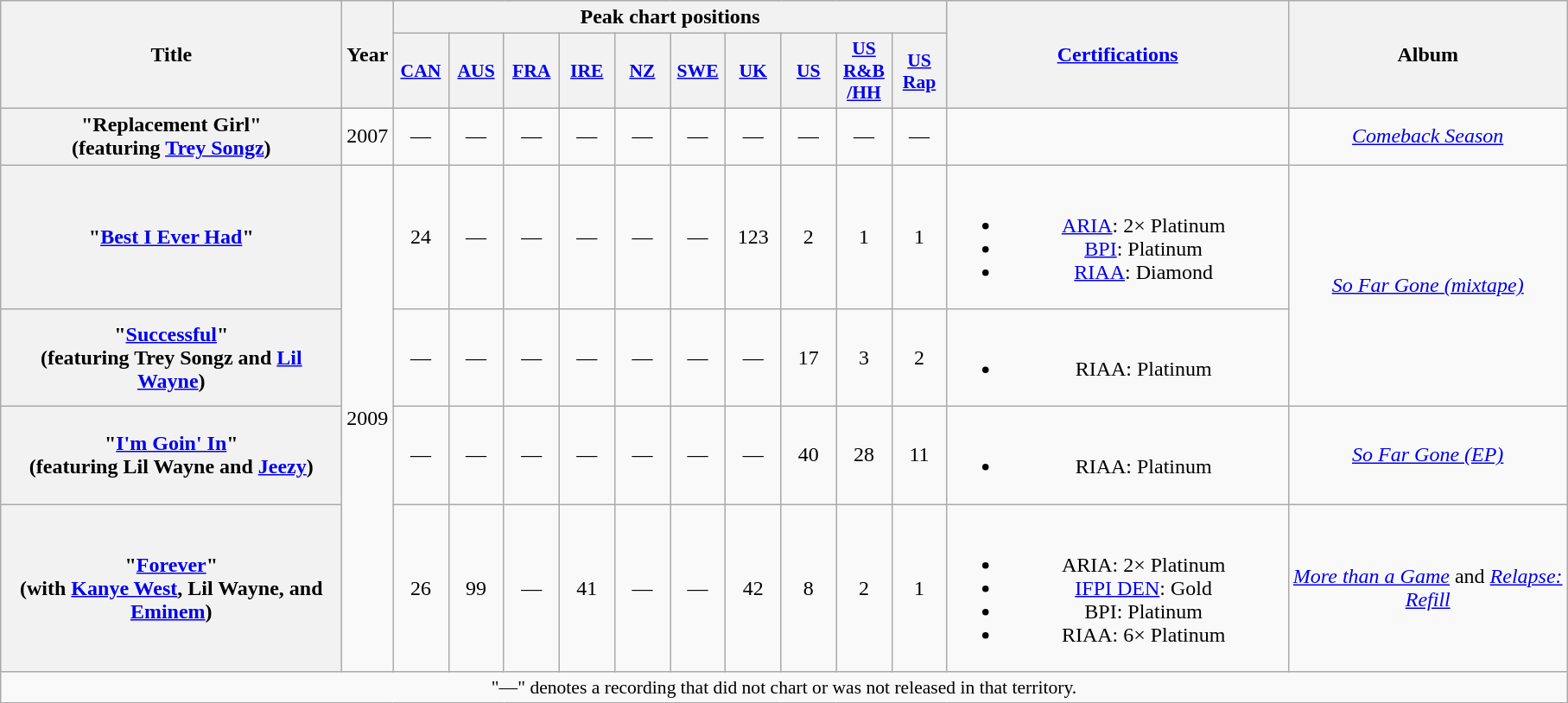<table class="wikitable plainrowheaders" style="text-align:center;" border="1">
<tr>
<th scope="col" rowspan="2" style="width:16em;">Title</th>
<th scope="col" rowspan="2" style="width:1em;">Year</th>
<th scope="col" colspan="10">Peak chart positions</th>
<th scope="col" rowspan="2" style="width:16em;"><a href='#'>Certifications</a></th>
<th scope="col" rowspan="2" style="width:13em;">Album</th>
</tr>
<tr>
<th scope="col" style="width:2.5em;font-size:90%;"><a href='#'>CAN</a><br></th>
<th scope="col" style="width:2.5em;font-size:90%;"><a href='#'>AUS</a><br></th>
<th scope="col" style="width:2.5em;font-size:90%;"><a href='#'>FRA</a><br></th>
<th scope="col" style="width:2.5em;font-size:90%;"><a href='#'>IRE</a><br></th>
<th scope="col" style="width:2.5em;font-size:90%;"><a href='#'>NZ</a><br></th>
<th scope="col" style="width:2.5em;font-size:90%;"><a href='#'>SWE</a><br></th>
<th scope="col" style="width:2.5em;font-size:90%;"><a href='#'>UK</a><br></th>
<th scope="col" style="width:2.5em;font-size:90%;"><a href='#'>US</a><br></th>
<th scope="col" style="width:2.5em;font-size:90%;"><a href='#'>US<br>R&B<br>/HH</a><br></th>
<th scope="col" style="width:2.5em;font-size:90%;"><a href='#'>US<br>Rap</a><br></th>
</tr>
<tr>
<th scope="row">"Replacement Girl"<br><span>(featuring <a href='#'>Trey Songz</a>)</span></th>
<td>2007</td>
<td>—</td>
<td>—</td>
<td>—</td>
<td>—</td>
<td>—</td>
<td>—</td>
<td>—</td>
<td>—</td>
<td>—</td>
<td>—</td>
<td></td>
<td><em><a href='#'>Comeback Season</a></em></td>
</tr>
<tr>
<th scope="row">"<a href='#'>Best I Ever Had</a>"</th>
<td rowspan="4">2009</td>
<td>24</td>
<td>—</td>
<td>—</td>
<td>—</td>
<td>—</td>
<td>—</td>
<td>123</td>
<td>2</td>
<td>1</td>
<td>1</td>
<td><br><ul><li><a href='#'>ARIA</a>: 2× Platinum</li><li><a href='#'>BPI</a>: Platinum</li><li><a href='#'>RIAA</a>: Diamond</li></ul></td>
<td rowspan="2"><em><a href='#'>So Far Gone (mixtape)</a></em></td>
</tr>
<tr>
<th scope="row">"<a href='#'>Successful</a>"<br><span>(featuring Trey Songz and <a href='#'>Lil Wayne</a>)</span></th>
<td>—</td>
<td>—</td>
<td>—</td>
<td>—</td>
<td>—</td>
<td>—</td>
<td>—</td>
<td>17</td>
<td>3</td>
<td>2</td>
<td><br><ul><li>RIAA: Platinum</li></ul></td>
</tr>
<tr>
<th scope="row">"<a href='#'>I'm Goin' In</a>"<br><span>(featuring Lil Wayne and <a href='#'>Jeezy</a>)</span></th>
<td>—</td>
<td>—</td>
<td>—</td>
<td>—</td>
<td>—</td>
<td>—</td>
<td>—</td>
<td>40</td>
<td>28</td>
<td>11</td>
<td><br><ul><li>RIAA: Platinum</li></ul></td>
<td><em><a href='#'>So Far Gone (EP)</a></em></td>
</tr>
<tr>
<th scope="row">"<a href='#'>Forever</a>"<br><span>(with <a href='#'>Kanye West</a>, Lil Wayne, and <a href='#'>Eminem</a>)</span></th>
<td>26</td>
<td>99</td>
<td>—</td>
<td>41</td>
<td>—</td>
<td>—</td>
<td>42</td>
<td>8</td>
<td>2</td>
<td>1</td>
<td><br><ul><li>ARIA: 2× Platinum</li><li><a href='#'>IFPI DEN</a>: Gold</li><li>BPI: Platinum</li><li>RIAA: 6× Platinum</li></ul></td>
<td><em><a href='#'>More than a Game</a></em> and <em><a href='#'>Relapse: Refill</a></em></td>
</tr>
<tr>
<td colspan="14" style="font-size:90%">"—" denotes a recording that did not chart or was not released in that territory.</td>
</tr>
</table>
